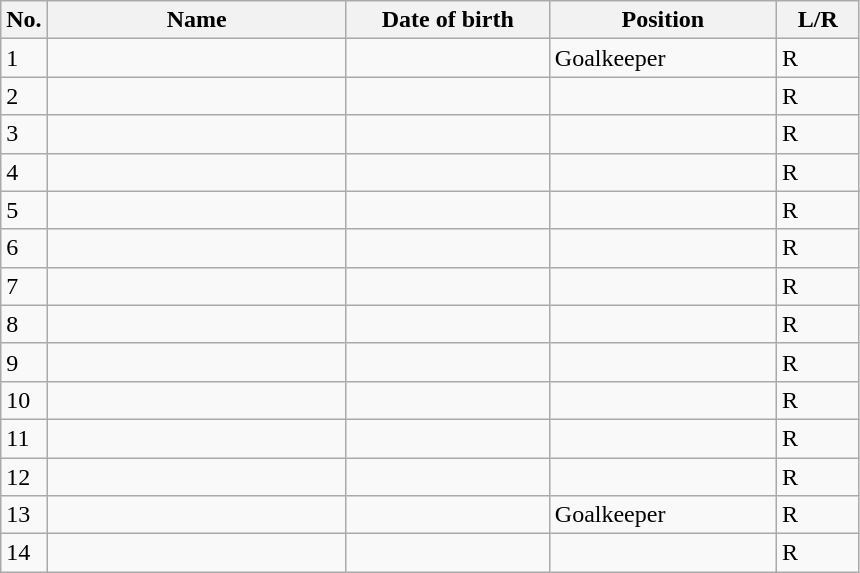<table class=wikitable sortable style=font-size:100%; text-align:center;>
<tr>
<th>No.</th>
<th style=width:12em>Name</th>
<th style=width:8em>Date of birth</th>
<th style=width:9em>Position</th>
<th style=width:3em>L/R</th>
</tr>
<tr>
<td>1</td>
<td align=left></td>
<td align=right></td>
<td>Goalkeeper</td>
<td>R</td>
</tr>
<tr>
<td>2</td>
<td align=left></td>
<td align=right></td>
<td></td>
<td>R</td>
</tr>
<tr>
<td>3</td>
<td align=left></td>
<td align=right></td>
<td></td>
<td>R</td>
</tr>
<tr>
<td>4</td>
<td align=left></td>
<td align=right></td>
<td></td>
<td>R</td>
</tr>
<tr>
<td>5</td>
<td align=left></td>
<td align=right></td>
<td></td>
<td>R</td>
</tr>
<tr>
<td>6</td>
<td align=left></td>
<td align=right></td>
<td></td>
<td>R</td>
</tr>
<tr>
<td>7</td>
<td align=left></td>
<td align=right></td>
<td></td>
<td>R</td>
</tr>
<tr>
<td>8</td>
<td align=left></td>
<td align=right></td>
<td></td>
<td>R</td>
</tr>
<tr>
<td>9</td>
<td align=left></td>
<td align=right></td>
<td></td>
<td>R</td>
</tr>
<tr>
<td>10</td>
<td align=left></td>
<td align=right></td>
<td></td>
<td>R</td>
</tr>
<tr>
<td>11</td>
<td align=left></td>
<td align=right></td>
<td></td>
<td>R</td>
</tr>
<tr>
<td>12</td>
<td align=left></td>
<td align=right></td>
<td></td>
<td>R</td>
</tr>
<tr>
<td>13</td>
<td align=left></td>
<td align=right></td>
<td>Goalkeeper</td>
<td>R</td>
</tr>
<tr>
<td>14</td>
<td align=left></td>
<td align=right></td>
<td></td>
<td>R</td>
</tr>
</table>
